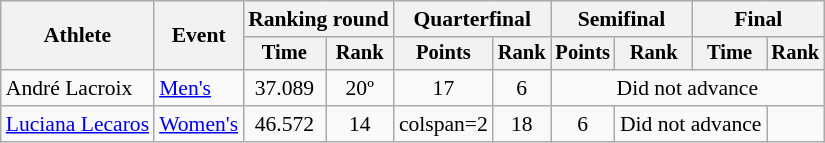<table class="wikitable" style="font-size:90%;text-align:center">
<tr>
<th rowspan=2>Athlete</th>
<th rowspan=2>Event</th>
<th colspan=2>Ranking round</th>
<th colspan=2>Quarterfinal</th>
<th colspan=2>Semifinal</th>
<th colspan=2>Final</th>
</tr>
<tr style=font-size:95%>
<th>Time</th>
<th>Rank</th>
<th>Points</th>
<th>Rank</th>
<th>Points</th>
<th>Rank</th>
<th>Time</th>
<th>Rank</th>
</tr>
<tr>
<td align=left>André Lacroix</td>
<td align=left><a href='#'>Men's</a></td>
<td>37.089</td>
<td>20º</td>
<td>17</td>
<td>6</td>
<td colspan=4>Did not advance</td>
</tr>
<tr>
<td align=left><a href='#'>Luciana Lecaros</a></td>
<td align=left><a href='#'>Women's</a></td>
<td>46.572</td>
<td>14</td>
<td>colspan=2 </td>
<td>18</td>
<td>6</td>
<td colspan=2>Did not advance</td>
</tr>
</table>
